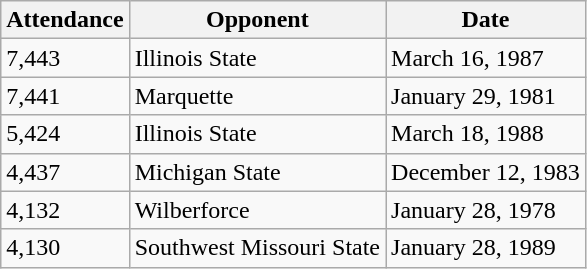<table class="wikitable">
<tr>
<th>Attendance</th>
<th>Opponent</th>
<th>Date</th>
</tr>
<tr>
<td>7,443</td>
<td>Illinois State</td>
<td>March 16, 1987</td>
</tr>
<tr>
<td>7,441</td>
<td>Marquette</td>
<td>January 29, 1981</td>
</tr>
<tr>
<td>5,424</td>
<td>Illinois State</td>
<td>March 18, 1988</td>
</tr>
<tr>
<td>4,437</td>
<td>Michigan State</td>
<td>December 12, 1983</td>
</tr>
<tr>
<td>4,132</td>
<td>Wilberforce</td>
<td>January 28, 1978</td>
</tr>
<tr>
<td>4,130</td>
<td>Southwest Missouri State</td>
<td>January 28, 1989</td>
</tr>
</table>
